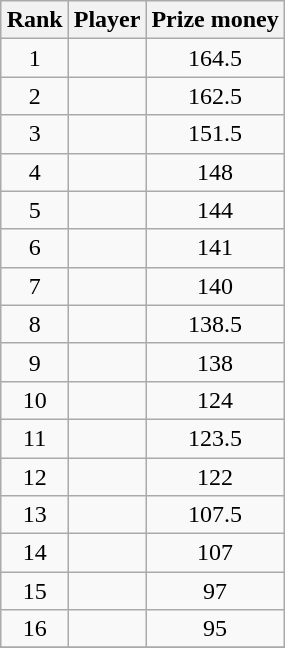<table class="wikitable" style="text-align:center;float:right; margin-left:1em">
<tr>
<th>Rank</th>
<th>Player</th>
<th>Prize money</th>
</tr>
<tr>
<td align=center>1</td>
<td></td>
<td>164.5</td>
</tr>
<tr>
<td align=center>2</td>
<td></td>
<td>162.5</td>
</tr>
<tr>
<td align=center>3</td>
<td></td>
<td>151.5</td>
</tr>
<tr>
<td align=center>4</td>
<td></td>
<td>148</td>
</tr>
<tr>
<td align=center>5</td>
<td></td>
<td>144</td>
</tr>
<tr>
<td align=center>6</td>
<td></td>
<td>141</td>
</tr>
<tr>
<td align=center>7</td>
<td></td>
<td>140</td>
</tr>
<tr>
<td align=center>8</td>
<td></td>
<td>138.5</td>
</tr>
<tr>
<td align=center>9</td>
<td></td>
<td>138</td>
</tr>
<tr>
<td align=center>10</td>
<td></td>
<td>124</td>
</tr>
<tr>
<td align=center>11</td>
<td></td>
<td>123.5</td>
</tr>
<tr>
<td align=center>12</td>
<td></td>
<td>122</td>
</tr>
<tr>
<td align=center>13</td>
<td></td>
<td>107.5</td>
</tr>
<tr>
<td align=center>14</td>
<td></td>
<td>107</td>
</tr>
<tr>
<td align=center>15</td>
<td></td>
<td>97</td>
</tr>
<tr>
<td align=center>16</td>
<td></td>
<td>95</td>
</tr>
<tr>
</tr>
</table>
